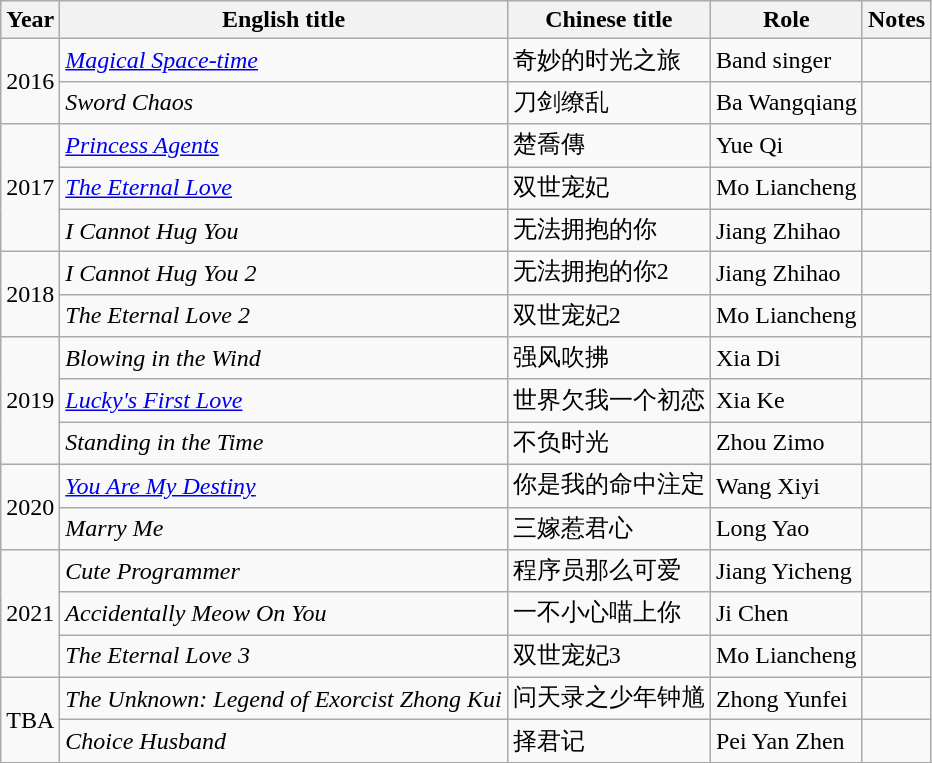<table class="wikitable">
<tr>
<th>Year</th>
<th>English title</th>
<th>Chinese title</th>
<th>Role</th>
<th>Notes</th>
</tr>
<tr>
<td rowspan=2>2016</td>
<td><em><a href='#'>Magical Space-time</a></em></td>
<td>奇妙的时光之旅</td>
<td>Band singer</td>
<td></td>
</tr>
<tr>
<td><em>Sword Chaos</em></td>
<td>刀剑缭乱</td>
<td>Ba Wangqiang</td>
<td></td>
</tr>
<tr>
<td rowspan=3>2017</td>
<td><em><a href='#'>Princess Agents</a></em></td>
<td>楚喬傳</td>
<td>Yue Qi</td>
<td></td>
</tr>
<tr>
<td><em><a href='#'>The Eternal Love</a></em></td>
<td>双世宠妃</td>
<td>Mo Liancheng</td>
<td></td>
</tr>
<tr>
<td><em>I Cannot Hug You</em></td>
<td>无法拥抱的你</td>
<td>Jiang Zhihao</td>
<td></td>
</tr>
<tr>
<td rowspan=2>2018</td>
<td><em>I Cannot Hug You 2</em></td>
<td>无法拥抱的你2</td>
<td>Jiang Zhihao</td>
<td></td>
</tr>
<tr>
<td><em>The Eternal Love 2</em></td>
<td>双世宠妃2</td>
<td>Mo Liancheng</td>
<td></td>
</tr>
<tr>
<td rowspan=3>2019</td>
<td><em>Blowing in the Wind</em></td>
<td>强风吹拂</td>
<td>Xia Di</td>
<td></td>
</tr>
<tr>
<td><em><a href='#'>Lucky's First Love</a></em></td>
<td>世界欠我一个初恋</td>
<td>Xia Ke</td>
<td></td>
</tr>
<tr>
<td><em>Standing in the Time</em></td>
<td>不负时光</td>
<td>Zhou Zimo</td>
<td></td>
</tr>
<tr>
<td rowspan=2>2020</td>
<td><em><a href='#'>You Are My Destiny</a></em></td>
<td>你是我的命中注定</td>
<td>Wang Xiyi</td>
<td></td>
</tr>
<tr>
<td><em>Marry Me</em></td>
<td>三嫁惹君心</td>
<td>Long Yao</td>
<td></td>
</tr>
<tr>
<td rowspan="3">2021</td>
<td><em>Cute Programmer</em></td>
<td>程序员那么可爱</td>
<td>Jiang Yicheng</td>
<td></td>
</tr>
<tr>
<td><em>Accidentally Meow On You</em></td>
<td>一不小心喵上你</td>
<td>Ji Chen</td>
<td></td>
</tr>
<tr>
<td><em>The Eternal Love 3</em></td>
<td>双世宠妃3</td>
<td>Mo Liancheng</td>
<td></td>
</tr>
<tr>
<td rowspan="4">TBA</td>
<td><em>The Unknown: Legend of Exorcist Zhong Kui</em></td>
<td>问天录之少年钟馗</td>
<td>Zhong Yunfei</td>
<td></td>
</tr>
<tr>
<td rowspan 6><em> Choice Husband </em></td>
<td>择君记</td>
<td>Pei Yan Zhen</td>
<td></td>
</tr>
<tr>
</tr>
</table>
